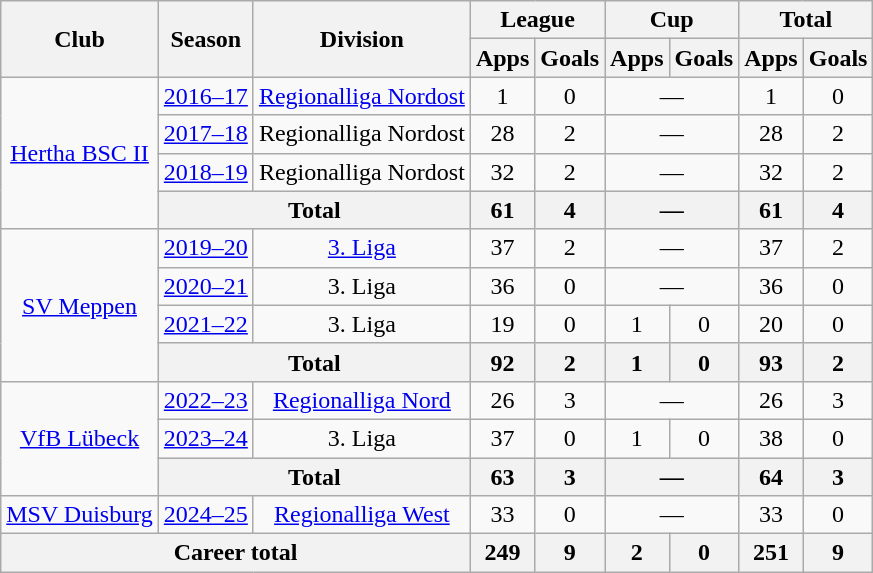<table class="wikitable" style="text-align:center">
<tr>
<th rowspan="2">Club</th>
<th rowspan="2">Season</th>
<th rowspan="2">Division</th>
<th colspan="2">League</th>
<th colspan="2">Cup</th>
<th colspan="2">Total</th>
</tr>
<tr>
<th>Apps</th>
<th>Goals</th>
<th>Apps</th>
<th>Goals</th>
<th>Apps</th>
<th>Goals</th>
</tr>
<tr>
<td rowspan="4"><a href='#'>Hertha BSC II</a></td>
<td><a href='#'>2016–17</a></td>
<td><a href='#'>Regionalliga Nordost</a></td>
<td>1</td>
<td>0</td>
<td colspan="2">—</td>
<td>1</td>
<td>0</td>
</tr>
<tr>
<td><a href='#'>2017–18</a></td>
<td>Regionalliga Nordost</td>
<td>28</td>
<td>2</td>
<td colspan="2">—</td>
<td>28</td>
<td>2</td>
</tr>
<tr>
<td><a href='#'>2018–19</a></td>
<td>Regionalliga Nordost</td>
<td>32</td>
<td>2</td>
<td colspan="2">—</td>
<td>32</td>
<td>2</td>
</tr>
<tr>
<th colspan="2">Total</th>
<th>61</th>
<th>4</th>
<th colspan="2">—</th>
<th>61</th>
<th>4</th>
</tr>
<tr>
<td rowspan="4"><a href='#'>SV Meppen</a></td>
<td><a href='#'>2019–20</a></td>
<td><a href='#'>3. Liga</a></td>
<td>37</td>
<td>2</td>
<td colspan="2">—</td>
<td>37</td>
<td>2</td>
</tr>
<tr>
<td><a href='#'>2020–21</a></td>
<td>3. Liga</td>
<td>36</td>
<td>0</td>
<td colspan="2">—</td>
<td>36</td>
<td>0</td>
</tr>
<tr>
<td><a href='#'>2021–22</a></td>
<td>3. Liga</td>
<td>19</td>
<td>0</td>
<td>1</td>
<td>0</td>
<td>20</td>
<td>0</td>
</tr>
<tr>
<th colspan="2">Total</th>
<th>92</th>
<th>2</th>
<th>1</th>
<th>0</th>
<th>93</th>
<th>2</th>
</tr>
<tr>
<td rowspan=3><a href='#'>VfB Lübeck</a></td>
<td><a href='#'>2022–23</a></td>
<td><a href='#'>Regionalliga Nord</a></td>
<td>26</td>
<td>3</td>
<td colspan="2">—</td>
<td>26</td>
<td>3</td>
</tr>
<tr>
<td><a href='#'>2023–24</a></td>
<td>3. Liga</td>
<td>37</td>
<td>0</td>
<td>1</td>
<td>0</td>
<td>38</td>
<td>0</td>
</tr>
<tr>
<th colspan="2">Total</th>
<th>63</th>
<th>3</th>
<th colspan="2">—</th>
<th>64</th>
<th>3</th>
</tr>
<tr>
<td><a href='#'>MSV Duisburg</a></td>
<td><a href='#'>2024–25</a></td>
<td><a href='#'>Regionalliga West</a></td>
<td>33</td>
<td>0</td>
<td colspan="2">—</td>
<td>33</td>
<td>0</td>
</tr>
<tr>
<th colspan="3">Career total</th>
<th>249</th>
<th>9</th>
<th>2</th>
<th>0</th>
<th>251</th>
<th>9</th>
</tr>
</table>
